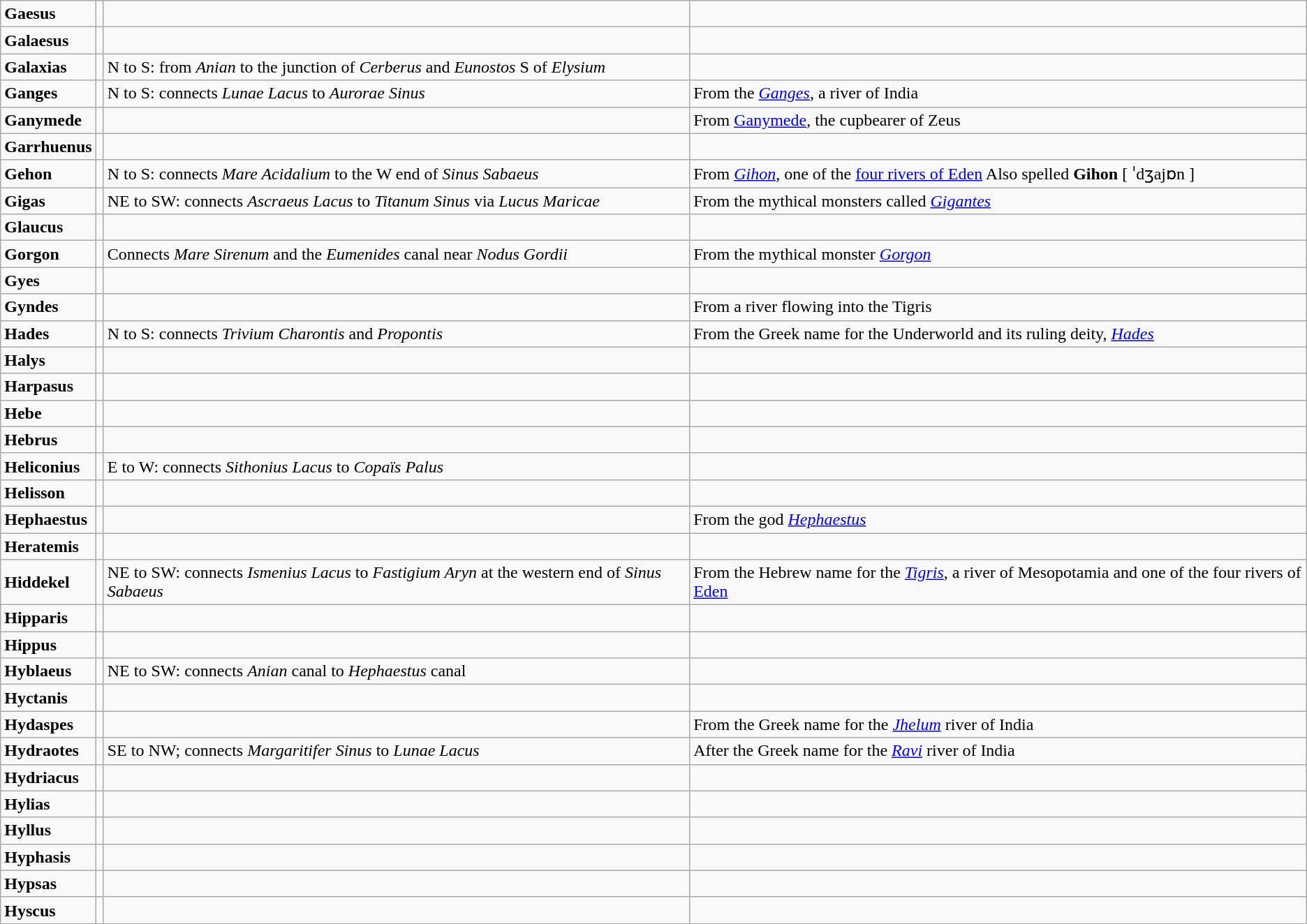<table class="wikitable">
<tr>
<td><strong>Gaesus</strong></td>
<td></td>
<td></td>
<td></td>
</tr>
<tr>
<td><strong>Galaesus</strong></td>
<td></td>
<td></td>
<td></td>
</tr>
<tr>
<td><strong>Galaxias</strong></td>
<td></td>
<td>N to S: from <em>Anian</em> to the junction of <em>Cerberus</em> and <em>Eunostos</em> S of <em>Elysium</em></td>
<td></td>
</tr>
<tr>
<td><strong>Ganges</strong></td>
<td></td>
<td>N to S: connects <em>Lunae Lacus</em> to <em>Aurorae Sinus</em></td>
<td>From the <em><a href='#'>Ganges</a></em>, a river of India</td>
</tr>
<tr>
<td><strong>Ganymede</strong></td>
<td></td>
<td></td>
<td>From <a href='#'>Ganymede</a>, the cupbearer of Zeus</td>
</tr>
<tr>
<td><strong>Garrhuenus</strong></td>
<td></td>
<td></td>
<td></td>
</tr>
<tr>
<td><strong>Gehon</strong></td>
<td></td>
<td>N to S: connects <em>Mare Acidalium</em> to the W end of <em>Sinus Sabaeus</em></td>
<td>From <em><a href='#'>Gihon</a></em>, one of the <a href='#'>four rivers of Eden</a> Also spelled <strong>Gihon</strong> [ ˈdʒajɒn ]</td>
</tr>
<tr>
<td><strong>Gigas</strong></td>
<td></td>
<td>NE to SW: connects <em>Ascraeus Lacus</em> to <em>Titanum Sinus</em> via <em>Lucus Maricae</em></td>
<td>From the mythical monsters called <em><a href='#'>Gigantes</a></em></td>
</tr>
<tr>
<td><strong>Glaucus</strong></td>
<td></td>
<td></td>
<td></td>
</tr>
<tr>
<td><strong>Gorgon</strong></td>
<td></td>
<td>Connects <em>Mare Sirenum</em> and the <em>Eumenides</em> canal near <em>Nodus Gordii</em></td>
<td>From the mythical monster <em><a href='#'>Gorgon</a></em></td>
</tr>
<tr>
<td><strong>Gyes</strong></td>
<td></td>
<td></td>
<td></td>
</tr>
<tr>
<td><strong>Gyndes</strong></td>
<td></td>
<td></td>
<td>From a river flowing into the Tigris</td>
</tr>
<tr>
<td><strong>Hades</strong></td>
<td></td>
<td>N to S: connects <em>Trivium Charontis</em> and <em>Propontis</em></td>
<td>From the Greek name for the Underworld and its ruling deity, <em><a href='#'>Hades</a></em></td>
</tr>
<tr>
<td><strong>Halys</strong></td>
<td></td>
<td></td>
<td></td>
</tr>
<tr>
<td><strong>Harpasus</strong></td>
<td></td>
<td></td>
<td></td>
</tr>
<tr>
<td><strong>Hebe</strong></td>
<td></td>
<td></td>
<td></td>
</tr>
<tr>
<td><strong>Hebrus</strong></td>
<td></td>
<td></td>
<td></td>
</tr>
<tr>
<td><strong>Heliconius</strong></td>
<td></td>
<td>E to W: connects <em>Sithonius Lacus</em> to <em>Copaïs Palus</em></td>
<td></td>
</tr>
<tr>
<td><strong>Helisson</strong></td>
<td></td>
<td></td>
<td></td>
</tr>
<tr>
<td><strong>Hephaestus</strong></td>
<td></td>
<td></td>
<td>From the god <em><a href='#'>Hephaestus</a></em></td>
</tr>
<tr>
<td><strong>Heratemis</strong></td>
<td></td>
<td></td>
<td></td>
</tr>
<tr>
<td><strong>Hiddekel</strong></td>
<td></td>
<td>NE to SW: connects <em>Ismenius Lacus</em> to <em>Fastigium Aryn</em> at the western end of <em>Sinus Sabaeus</em></td>
<td>From the Hebrew name for the <em><a href='#'>Tigris</a></em>, a river of Mesopotamia and one of the four rivers of <a href='#'>Eden</a></td>
</tr>
<tr>
<td><strong>Hipparis</strong></td>
<td></td>
<td></td>
<td></td>
</tr>
<tr>
<td><strong>Hippus</strong></td>
<td></td>
<td></td>
<td></td>
</tr>
<tr>
<td><strong>Hyblaeus</strong></td>
<td></td>
<td>NE to SW: connects <em>Anian</em> canal to <em>Hephaestus</em> canal</td>
<td></td>
</tr>
<tr>
<td><strong>Hyctanis</strong></td>
<td></td>
<td></td>
<td></td>
</tr>
<tr>
<td><strong>Hydaspes</strong></td>
<td></td>
<td></td>
<td>From the Greek name for the <em><a href='#'>Jhelum</a></em> river of India</td>
</tr>
<tr>
<td><strong>Hydraotes</strong></td>
<td></td>
<td>SE to NW; connects <em>Margaritifer Sinus</em> to <em>Lunae Lacus</em></td>
<td>After the Greek name for the <em><a href='#'>Ravi</a></em> river of India</td>
</tr>
<tr>
<td><strong>Hydriacus</strong></td>
<td></td>
<td></td>
<td></td>
</tr>
<tr>
<td><strong>Hylias</strong></td>
<td></td>
<td></td>
<td></td>
</tr>
<tr>
<td><strong>Hyllus</strong></td>
<td></td>
<td></td>
<td></td>
</tr>
<tr>
<td><strong>Hyphasis</strong></td>
<td></td>
<td></td>
<td></td>
</tr>
<tr>
<td><strong>Hypsas</strong></td>
<td></td>
<td></td>
<td></td>
</tr>
<tr>
<td><strong>Hyscus</strong></td>
<td></td>
<td></td>
<td></td>
</tr>
</table>
